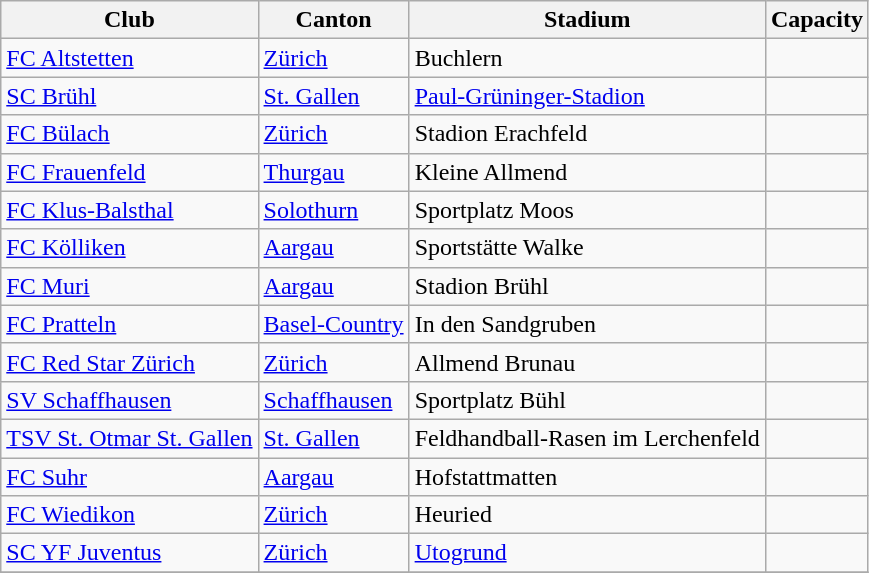<table class="wikitable">
<tr>
<th>Club</th>
<th>Canton</th>
<th>Stadium</th>
<th>Capacity</th>
</tr>
<tr>
<td><a href='#'>FC Altstetten</a></td>
<td><a href='#'>Zürich</a></td>
<td>Buchlern</td>
<td></td>
</tr>
<tr>
<td><a href='#'>SC Brühl</a></td>
<td><a href='#'>St. Gallen</a></td>
<td><a href='#'>Paul-Grüninger-Stadion</a></td>
<td></td>
</tr>
<tr>
<td><a href='#'>FC Bülach</a></td>
<td><a href='#'>Zürich</a></td>
<td>Stadion Erachfeld</td>
<td></td>
</tr>
<tr>
<td><a href='#'>FC Frauenfeld</a></td>
<td><a href='#'>Thurgau</a></td>
<td>Kleine Allmend</td>
<td></td>
</tr>
<tr>
<td><a href='#'>FC Klus-Balsthal</a></td>
<td><a href='#'>Solothurn</a></td>
<td>Sportplatz Moos</td>
<td></td>
</tr>
<tr>
<td><a href='#'>FC Kölliken</a></td>
<td><a href='#'>Aargau</a></td>
<td>Sportstätte Walke</td>
<td></td>
</tr>
<tr>
<td><a href='#'>FC Muri</a></td>
<td><a href='#'>Aargau</a></td>
<td>Stadion Brühl</td>
<td></td>
</tr>
<tr>
<td><a href='#'>FC Pratteln</a></td>
<td><a href='#'>Basel-Country</a></td>
<td>In den Sandgruben</td>
<td></td>
</tr>
<tr>
<td><a href='#'>FC Red Star Zürich</a></td>
<td><a href='#'>Zürich</a></td>
<td>Allmend Brunau</td>
<td></td>
</tr>
<tr>
<td><a href='#'>SV Schaffhausen</a></td>
<td><a href='#'>Schaffhausen</a></td>
<td>Sportplatz Bühl</td>
<td></td>
</tr>
<tr>
<td><a href='#'>TSV St. Otmar St. Gallen</a></td>
<td><a href='#'>St. Gallen</a></td>
<td>Feldhandball-Rasen im Lerchenfeld</td>
<td></td>
</tr>
<tr>
<td><a href='#'>FC Suhr</a></td>
<td><a href='#'>Aargau</a></td>
<td>Hofstattmatten</td>
<td></td>
</tr>
<tr>
<td><a href='#'>FC Wiedikon</a></td>
<td><a href='#'>Zürich</a></td>
<td>Heuried</td>
<td></td>
</tr>
<tr>
<td><a href='#'>SC YF Juventus</a></td>
<td><a href='#'>Zürich</a></td>
<td><a href='#'>Utogrund</a></td>
<td></td>
</tr>
<tr>
</tr>
</table>
